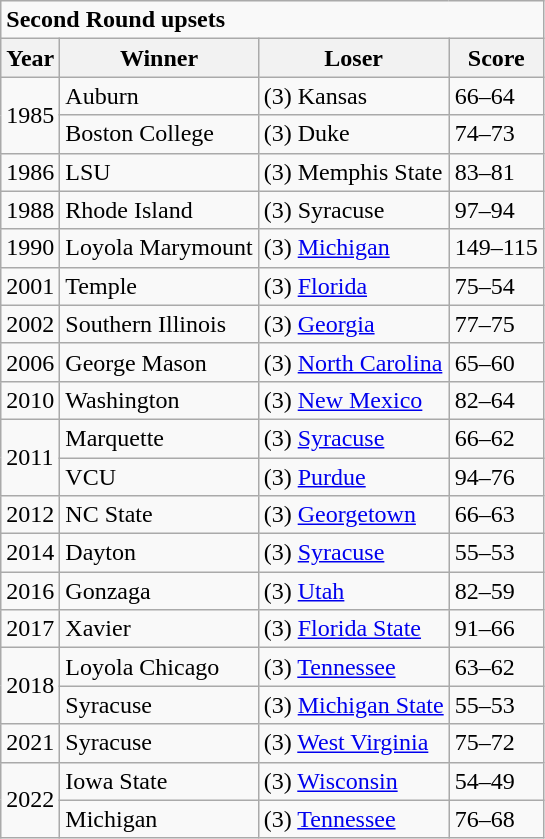<table class="wikitable">
<tr>
<td colspan=4><strong>Second Round upsets</strong></td>
</tr>
<tr>
<th>Year</th>
<th>Winner</th>
<th>Loser</th>
<th>Score</th>
</tr>
<tr>
<td rowspan="2">1985</td>
<td>Auburn</td>
<td>(3) Kansas</td>
<td>66–64</td>
</tr>
<tr>
<td>Boston College</td>
<td>(3) Duke</td>
<td>74–73</td>
</tr>
<tr>
<td>1986</td>
<td>LSU</td>
<td>(3) Memphis State</td>
<td>83–81</td>
</tr>
<tr>
<td>1988</td>
<td>Rhode Island</td>
<td>(3) Syracuse</td>
<td>97–94</td>
</tr>
<tr>
<td>1990</td>
<td>Loyola Marymount</td>
<td>(3) <a href='#'>Michigan</a></td>
<td>149–115</td>
</tr>
<tr>
<td>2001</td>
<td>Temple</td>
<td>(3) <a href='#'>Florida</a></td>
<td>75–54</td>
</tr>
<tr>
<td>2002</td>
<td>Southern Illinois</td>
<td>(3) <a href='#'>Georgia</a></td>
<td>77–75</td>
</tr>
<tr>
<td>2006</td>
<td>George Mason</td>
<td>(3) <a href='#'>North Carolina</a></td>
<td>65–60</td>
</tr>
<tr>
<td>2010</td>
<td>Washington</td>
<td>(3) <a href='#'>New Mexico</a></td>
<td>82–64</td>
</tr>
<tr>
<td rowspan="2">2011</td>
<td>Marquette</td>
<td>(3) <a href='#'>Syracuse</a></td>
<td>66–62</td>
</tr>
<tr>
<td>VCU</td>
<td>(3) <a href='#'>Purdue</a></td>
<td>94–76</td>
</tr>
<tr>
<td>2012</td>
<td>NC State</td>
<td>(3) <a href='#'>Georgetown</a></td>
<td>66–63</td>
</tr>
<tr>
<td>2014</td>
<td>Dayton</td>
<td>(3) <a href='#'>Syracuse</a></td>
<td>55–53</td>
</tr>
<tr>
<td>2016</td>
<td>Gonzaga</td>
<td>(3) <a href='#'>Utah</a></td>
<td>82–59</td>
</tr>
<tr>
<td>2017</td>
<td>Xavier</td>
<td>(3) <a href='#'>Florida State</a></td>
<td>91–66</td>
</tr>
<tr>
<td rowspan=2>2018</td>
<td>Loyola Chicago</td>
<td>(3) <a href='#'>Tennessee</a></td>
<td>63–62</td>
</tr>
<tr>
<td>Syracuse</td>
<td>(3) <a href='#'>Michigan State</a></td>
<td>55–53</td>
</tr>
<tr>
<td>2021</td>
<td>Syracuse</td>
<td>(3) <a href='#'>West Virginia</a></td>
<td>75–72</td>
</tr>
<tr>
<td rowspan=2>2022</td>
<td>Iowa State</td>
<td>(3) <a href='#'>Wisconsin</a></td>
<td>54–49</td>
</tr>
<tr>
<td>Michigan</td>
<td>(3) <a href='#'>Tennessee</a></td>
<td>76–68</td>
</tr>
</table>
